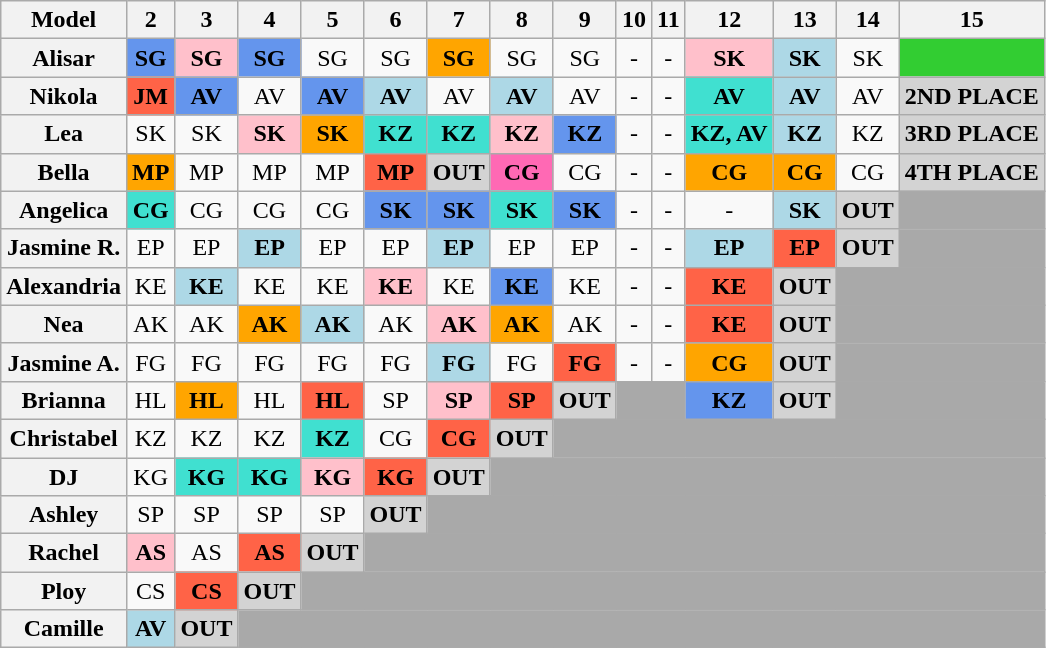<table class="wikitable" style="text-align:center">
<tr>
<th><strong>Model</strong></th>
<th>2</th>
<th>3</th>
<th>4</th>
<th>5</th>
<th>6</th>
<th>7</th>
<th>8</th>
<th>9</th>
<th>10</th>
<th>11</th>
<th>12</th>
<th>13</th>
<th>14</th>
<th>15</th>
</tr>
<tr>
<th>Alisar</th>
<td style="background:cornflowerblue;"><strong>SG</strong></td>
<td style="background:pink;"><strong>SG</strong></td>
<td style="background:cornflowerblue;"><strong>SG</strong></td>
<td>SG</td>
<td>SG</td>
<td style="background:orange;"><strong>SG</strong></td>
<td>SG</td>
<td>SG</td>
<td>-</td>
<td>-</td>
<td style="background:pink;"><strong>SK</strong></td>
<td style="background:lightblue;"><strong>SK</strong></td>
<td>SK</td>
<td style="background:Limegreen;"></td>
</tr>
<tr>
<th>Nikola</th>
<td bgcolor="tomato"><strong>JM</strong></td>
<td style="background:cornflowerblue;"><strong>AV</strong></td>
<td>AV</td>
<td style="background:cornflowerblue;"><strong>AV</strong></td>
<td style="background:lightblue;"><strong>AV</strong></td>
<td>AV</td>
<td style="background:lightblue;"><strong>AV</strong></td>
<td>AV</td>
<td>-</td>
<td>-</td>
<td style="background:turquoise;"><strong>AV</strong></td>
<td style="background:lightblue;"><strong>AV</strong></td>
<td>AV</td>
<td style="background:lightgrey;"><strong>2ND PLACE</strong></td>
</tr>
<tr>
<th>Lea</th>
<td>SK</td>
<td>SK</td>
<td style="background:pink;"><strong>SK</strong></td>
<td style="background:orange;"><strong>SK</strong></td>
<td style="background:turquoise;"><strong>KZ</strong></td>
<td style="background:turquoise;"><strong>KZ</strong></td>
<td style="background:pink;"><strong>KZ</strong></td>
<td style="background:cornflowerblue;"><strong>KZ</strong></td>
<td>-</td>
<td>-</td>
<td style="background:turquoise;"><strong>KZ, AV</strong></td>
<td style="background:lightblue;"><strong>KZ</strong></td>
<td>KZ</td>
<td style="background:lightgrey;"><strong>3RD PLACE</strong></td>
</tr>
<tr>
<th>Bella</th>
<td style="background:orange;"><strong>MP</strong></td>
<td>MP</td>
<td>MP</td>
<td>MP</td>
<td bgcolor="tomato"><strong>MP</strong></td>
<td style="background:lightgrey;"><strong>OUT</strong></td>
<td bgcolor="hotpink"><strong>CG</strong></td>
<td>CG</td>
<td>-</td>
<td>-</td>
<td style="background:orange;"><strong>CG</strong></td>
<td style="background:orange;"><strong>CG</strong></td>
<td>CG</td>
<td style="background:lightgrey;"><strong>4TH PLACE</strong></td>
</tr>
<tr>
<th>Angelica</th>
<td style="background:turquoise;"><strong>CG</strong></td>
<td>CG</td>
<td>CG</td>
<td>CG</td>
<td style="background:cornflowerblue;"><strong>SK</strong></td>
<td style="background:cornflowerblue;"><strong>SK</strong></td>
<td style="background:turquoise;"><strong>SK</strong></td>
<td style="background:cornflowerblue;"><strong>SK</strong></td>
<td>-</td>
<td>-</td>
<td>-</td>
<td style="background:lightblue;"><strong>SK</strong></td>
<td style="background:lightgrey;"><strong>OUT</strong></td>
<td bgcolor="darkgray" colspan="1"></td>
</tr>
<tr>
<th>Jasmine R.</th>
<td>EP</td>
<td>EP</td>
<td style="background:lightblue;"><strong>EP</strong></td>
<td>EP</td>
<td>EP</td>
<td style="background:lightblue;"><strong>EP</strong></td>
<td>EP</td>
<td>EP</td>
<td>-</td>
<td>-</td>
<td style="background:lightblue;"><strong>EP</strong></td>
<td bgcolor="tomato"><strong>EP</strong></td>
<td style="background:lightgrey;"><strong>OUT</strong></td>
<td bgcolor="darkgray" colspan="2"></td>
</tr>
<tr>
<th>Alexandria</th>
<td>KE</td>
<td style="background:lightblue;"><strong>KE</strong></td>
<td>KE</td>
<td>KE</td>
<td style="background:pink;"><strong>KE</strong></td>
<td>KE</td>
<td style="background:cornflowerblue;"><strong>KE</strong></td>
<td>KE</td>
<td>-</td>
<td>-</td>
<td bgcolor="tomato"><strong>KE</strong></td>
<td style="background:lightgrey;"><strong>OUT</strong></td>
<td bgcolor="darkgray" colspan="3"></td>
</tr>
<tr>
<th>Nea</th>
<td>AK</td>
<td>AK</td>
<td style="background:orange;"><strong>AK</strong></td>
<td style="background:lightblue;"><strong>AK</strong></td>
<td>AK</td>
<td style="background:pink;"><strong>AK</strong></td>
<td style="background:orange;"><strong>AK</strong></td>
<td>AK</td>
<td>-</td>
<td>-</td>
<td bgcolor="tomato"><strong>KE</strong></td>
<td style="background:lightgrey;"><strong>OUT</strong></td>
<td bgcolor="darkgray" colspan="3"></td>
</tr>
<tr>
<th>Jasmine A.</th>
<td>FG</td>
<td>FG</td>
<td>FG</td>
<td>FG</td>
<td>FG</td>
<td style="background:lightblue;"><strong>FG</strong></td>
<td>FG</td>
<td bgcolor="tomato"><strong>FG</strong></td>
<td>-</td>
<td>-</td>
<td style="background:orange;"><strong>CG</strong></td>
<td style="background:lightgrey;"><strong>OUT</strong></td>
<td bgcolor="darkgray" colspan="3"></td>
</tr>
<tr>
<th>Brianna</th>
<td>HL</td>
<td style="background:orange;"><strong>HL</strong></td>
<td>HL</td>
<td bgcolor="tomato"><strong>HL</strong></td>
<td>SP</td>
<td style="background:pink;"><strong>SP</strong></td>
<td bgcolor="tomato"><strong>SP</strong></td>
<td style="background:lightgrey;"><strong>OUT</strong></td>
<td bgcolor="darkgray" colspan="2"></td>
<td style="background:cornflowerblue;"><strong>KZ</strong></td>
<td style="background:lightgrey;"><strong>OUT</strong></td>
<td bgcolor="darkgray" colspan="2"></td>
</tr>
<tr>
<th>Christabel</th>
<td>KZ</td>
<td>KZ</td>
<td>KZ</td>
<td style="background:turquoise;"><strong>KZ</strong></td>
<td>CG</td>
<td bgcolor="tomato"><strong>CG</strong></td>
<td style="background:lightgrey;"><strong>OUT</strong></td>
<td bgcolor="darkgray" colspan="7"></td>
</tr>
<tr>
<th>DJ</th>
<td>KG</td>
<td style="background:turquoise;"><strong>KG</strong></td>
<td style="background:turquoise;"><strong>KG</strong></td>
<td style="background:pink;"><strong>KG</strong></td>
<td bgcolor="tomato"><strong>KG</strong></td>
<td style="background:lightgrey;"><strong>OUT</strong></td>
<td bgcolor="darkgray" colspan="8"></td>
</tr>
<tr>
<th>Ashley</th>
<td>SP</td>
<td>SP</td>
<td>SP</td>
<td>SP</td>
<td style="background:lightgrey;"><strong>OUT</strong></td>
<td bgcolor="darkgray" colspan="9"></td>
</tr>
<tr>
<th>Rachel</th>
<td style="background:pink;"><strong>AS</strong></td>
<td>AS</td>
<td bgcolor="tomato"><strong>AS</strong></td>
<td style="background:lightgrey;"><strong>OUT</strong></td>
<td bgcolor="darkgray" colspan="10"></td>
</tr>
<tr>
<th>Ploy</th>
<td>CS</td>
<td bgcolor="tomato"><strong>CS</strong></td>
<td style="background:lightgrey;"><strong>OUT</strong></td>
<td bgcolor="darkgray" colspan="11"></td>
</tr>
<tr>
<th>Camille</th>
<td style="background:lightblue;"><strong>AV</strong></td>
<td style="background:lightgrey;"><strong>OUT</strong></td>
<td bgcolor="darkgray" colspan="12"></td>
</tr>
</table>
